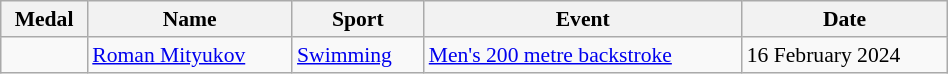<table class="wikitable sortable" style="font-size:90%; width:50%;">
<tr>
<th>Medal</th>
<th>Name</th>
<th>Sport</th>
<th>Event</th>
<th>Date</th>
</tr>
<tr>
<td></td>
<td><a href='#'>Roman Mityukov</a></td>
<td><a href='#'>Swimming</a></td>
<td><a href='#'>Men's 200 metre backstroke</a></td>
<td>16 February 2024</td>
</tr>
</table>
